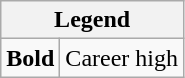<table class="wikitable mw-collapsible mw-collapsed">
<tr>
<th colspan="2">Legend</th>
</tr>
<tr>
<td><strong>Bold</strong></td>
<td>Career high</td>
</tr>
</table>
